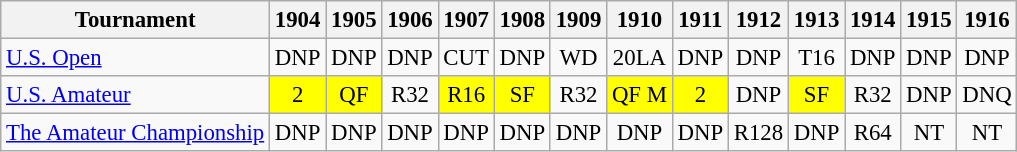<table class="wikitable" style="font-size:95%;text-align:center;">
<tr>
<th>Tournament</th>
<th>1904</th>
<th>1905</th>
<th>1906</th>
<th>1907</th>
<th>1908</th>
<th>1909</th>
<th>1910</th>
<th>1911</th>
<th>1912</th>
<th>1913</th>
<th>1914</th>
<th>1915</th>
<th>1916</th>
</tr>
<tr>
<td align=left><a href='#'>U.S. Open</a></td>
<td>DNP</td>
<td>DNP</td>
<td>DNP</td>
<td>CUT</td>
<td>DNP</td>
<td>WD</td>
<td>20<span>LA</span></td>
<td>DNP</td>
<td>DNP</td>
<td>T16</td>
<td>DNP</td>
<td>DNP</td>
<td>DNP</td>
</tr>
<tr>
<td align=left><a href='#'>U.S. Amateur</a></td>
<td style="background:yellow;">2</td>
<td style="background:yellow;">QF</td>
<td>R32</td>
<td style="background:yellow;">R16</td>
<td style="background:yellow;">SF</td>
<td>R32</td>
<td style="background:yellow;">QF <span>M</span></td>
<td style="background:yellow;">2</td>
<td>DNP</td>
<td style="background:yellow;">SF</td>
<td>R32</td>
<td>DNP</td>
<td>DNQ</td>
</tr>
<tr>
<td align=left><a href='#'>The Amateur Championship</a></td>
<td>DNP</td>
<td>DNP</td>
<td>DNP</td>
<td>DNP</td>
<td>DNP</td>
<td>DNP</td>
<td>DNP</td>
<td>DNP</td>
<td>R128</td>
<td>DNP</td>
<td>R64</td>
<td>NT</td>
<td>NT</td>
</tr>
</table>
